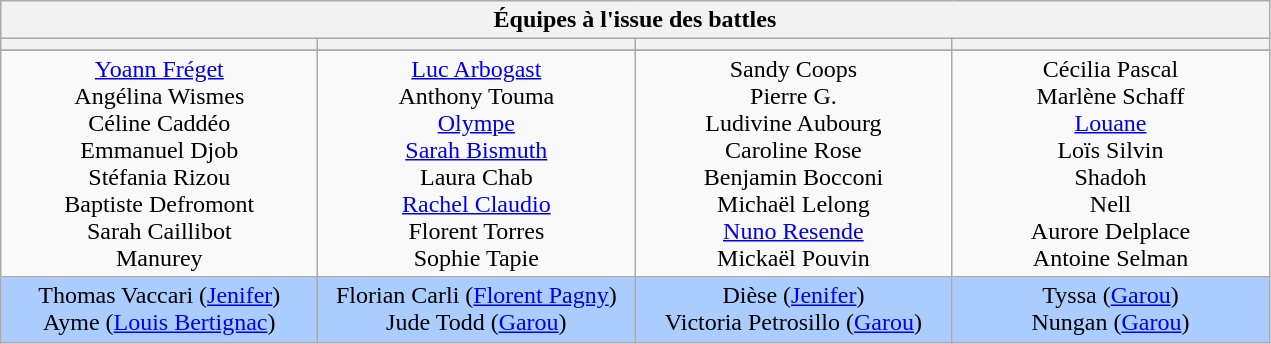<table class="wikitable" text=align:center>
<tr>
<th colspan=4 style="width:95%;">Équipes à l'issue des battles</th>
</tr>
<tr>
<th style="width:23%;" scope="col"></th>
<th style="width:23%;" scope="col"></th>
<th style="width:23%;" scope="col"></th>
<th style="width:23%;" scope="col"></th>
</tr>
<tr>
</tr>
<tr align="center" valign="top">
<td><a href='#'>Yoann Fréget</a><br>Angélina Wismes<br>Céline Caddéo<br>Emmanuel Djob<br>Stéfania Rizou<br>Baptiste Defromont<br>Sarah Caillibot<br>Manurey</td>
<td><a href='#'>Luc Arbogast</a><br>Anthony Touma<br><a href='#'>Olympe</a><br><a href='#'>Sarah Bismuth</a><br>Laura Chab<br><a href='#'>Rachel Claudio</a><br>Florent Torres<br>Sophie Tapie</td>
<td>Sandy Coops<br>Pierre G.<br>Ludivine Aubourg<br>Caroline Rose<br>Benjamin Bocconi<br>Michaël Lelong<br><a href='#'>Nuno Resende</a><br>Mickaël Pouvin</td>
<td>Cécilia Pascal<br>Marlène Schaff<br><a href='#'>Louane</a><br>Loïs Silvin<br>Shadoh<br>Nell<br>Aurore Delplace<br>Antoine Selman</td>
</tr>
<tr align="center" valign="top">
<td style="background:#aaccff">Thomas Vaccari (<a href='#'>Jenifer</a>)<br>Ayme (<a href='#'>Louis Bertignac</a>)</td>
<td style="background:#aaccff">Florian Carli (<a href='#'>Florent Pagny</a>)<br>Jude Todd (<a href='#'>Garou</a>)</td>
<td style="background:#aaccff">Dièse (<a href='#'>Jenifer</a>)<br>Victoria Petrosillo (<a href='#'>Garou</a>)</td>
<td style="background:#aaccff">Tyssa (<a href='#'>Garou</a>)<br>Nungan (<a href='#'>Garou</a>)</td>
</tr>
</table>
